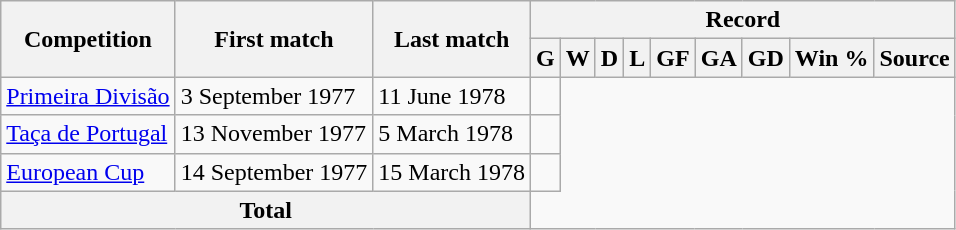<table class="wikitable" style="text-align: center">
<tr>
<th rowspan="2">Competition</th>
<th rowspan="2">First match</th>
<th rowspan="2">Last match</th>
<th colspan="9">Record</th>
</tr>
<tr>
<th>G</th>
<th>W</th>
<th>D</th>
<th>L</th>
<th>GF</th>
<th>GA</th>
<th>GD</th>
<th>Win %</th>
<th>Source</th>
</tr>
<tr>
<td align=left><a href='#'>Primeira Divisão</a></td>
<td align=left>3 September 1977</td>
<td align=left>11 June 1978<br></td>
<td align=left></td>
</tr>
<tr>
<td align=left><a href='#'>Taça de Portugal</a></td>
<td align=left>13 November 1977</td>
<td align=left>5 March 1978<br></td>
<td align=left></td>
</tr>
<tr>
<td align=left><a href='#'>European Cup</a></td>
<td align=left>14 September 1977</td>
<td align=left>15 March 1978<br></td>
<td align=left></td>
</tr>
<tr>
<th colspan="3">Total<br></th>
</tr>
</table>
